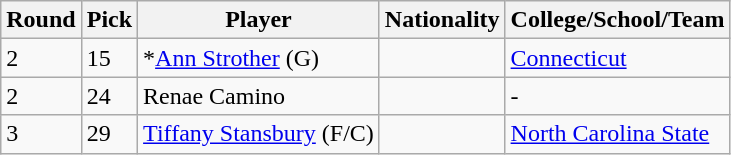<table class="wikitable">
<tr>
<th>Round</th>
<th>Pick</th>
<th>Player</th>
<th>Nationality</th>
<th>College/School/Team</th>
</tr>
<tr>
<td>2</td>
<td>15</td>
<td>*<a href='#'>Ann Strother</a> (G)</td>
<td></td>
<td><a href='#'>Connecticut</a></td>
</tr>
<tr>
<td>2</td>
<td>24</td>
<td>Renae Camino</td>
<td></td>
<td>-</td>
</tr>
<tr>
<td>3</td>
<td>29</td>
<td><a href='#'>Tiffany Stansbury</a> (F/C)</td>
<td></td>
<td><a href='#'>North Carolina State</a></td>
</tr>
</table>
